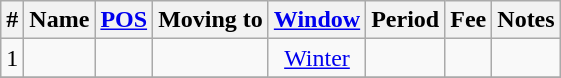<table class="wikitable sortable" style="text-align:center">
<tr>
<th>#</th>
<th>Name</th>
<th><a href='#'>POS</a></th>
<th>Moving to</th>
<th><a href='#'>Window</a></th>
<th>Period</th>
<th>Fee</th>
<th>Notes</th>
</tr>
<tr>
<td>1</td>
<td align=left></td>
<td></td>
<td align=left></td>
<td><a href='#'>Winter</a></td>
<td></td>
<td></td>
<td></td>
</tr>
<tr>
</tr>
</table>
